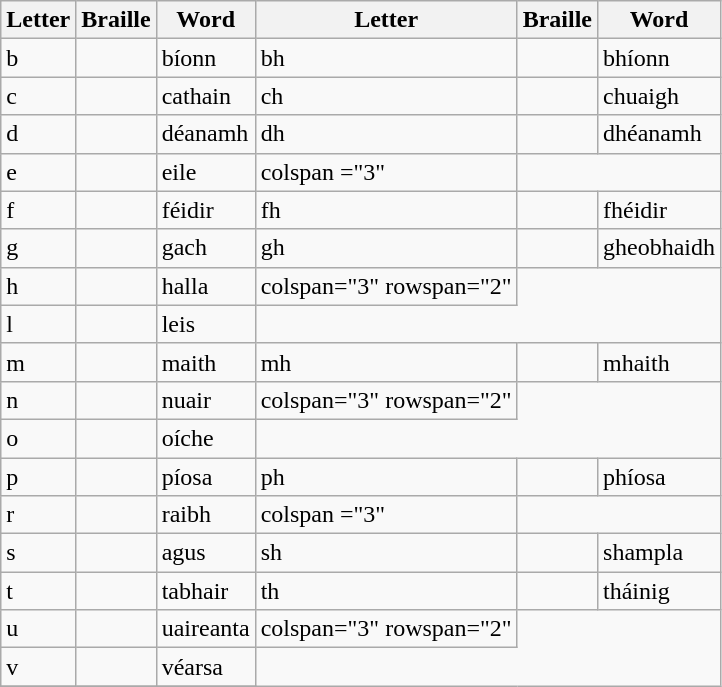<table class="wikitable">
<tr align=center>
<th>Letter</th>
<th>Braille</th>
<th>Word</th>
<th>Letter</th>
<th>Braille</th>
<th>Word</th>
</tr>
<tr>
<td>b</td>
<td></td>
<td>bíonn</td>
<td>bh</td>
<td></td>
<td>bhíonn</td>
</tr>
<tr>
<td>c</td>
<td></td>
<td>cathain</td>
<td>ch</td>
<td></td>
<td>chuaigh</td>
</tr>
<tr>
<td>d</td>
<td></td>
<td>déanamh</td>
<td>dh</td>
<td></td>
<td>dhéanamh</td>
</tr>
<tr>
<td>e</td>
<td></td>
<td>eile</td>
<td>colspan ="3" </td>
</tr>
<tr>
<td>f</td>
<td></td>
<td>féidir</td>
<td>fh</td>
<td></td>
<td>fhéidir</td>
</tr>
<tr>
<td>g</td>
<td></td>
<td>gach</td>
<td>gh</td>
<td></td>
<td>gheobhaidh</td>
</tr>
<tr>
<td>h</td>
<td></td>
<td>halla</td>
<td>colspan="3" rowspan="2" </td>
</tr>
<tr>
<td>l</td>
<td></td>
<td>leis</td>
</tr>
<tr>
<td>m</td>
<td></td>
<td>maith</td>
<td>mh</td>
<td></td>
<td>mhaith</td>
</tr>
<tr>
<td>n</td>
<td></td>
<td>nuair</td>
<td>colspan="3" rowspan="2" </td>
</tr>
<tr>
<td>o</td>
<td></td>
<td>oíche</td>
</tr>
<tr>
<td>p</td>
<td></td>
<td>píosa</td>
<td>ph</td>
<td></td>
<td>phíosa</td>
</tr>
<tr>
<td>r</td>
<td></td>
<td>raibh</td>
<td>colspan ="3" </td>
</tr>
<tr>
<td>s</td>
<td></td>
<td>agus</td>
<td>sh</td>
<td></td>
<td>shampla</td>
</tr>
<tr>
<td>t</td>
<td></td>
<td>tabhair</td>
<td>th</td>
<td></td>
<td>tháinig</td>
</tr>
<tr>
<td>u</td>
<td></td>
<td>uaireanta</td>
<td>colspan="3" rowspan="2" </td>
</tr>
<tr>
<td>v</td>
<td></td>
<td>véarsa</td>
</tr>
<tr>
</tr>
</table>
